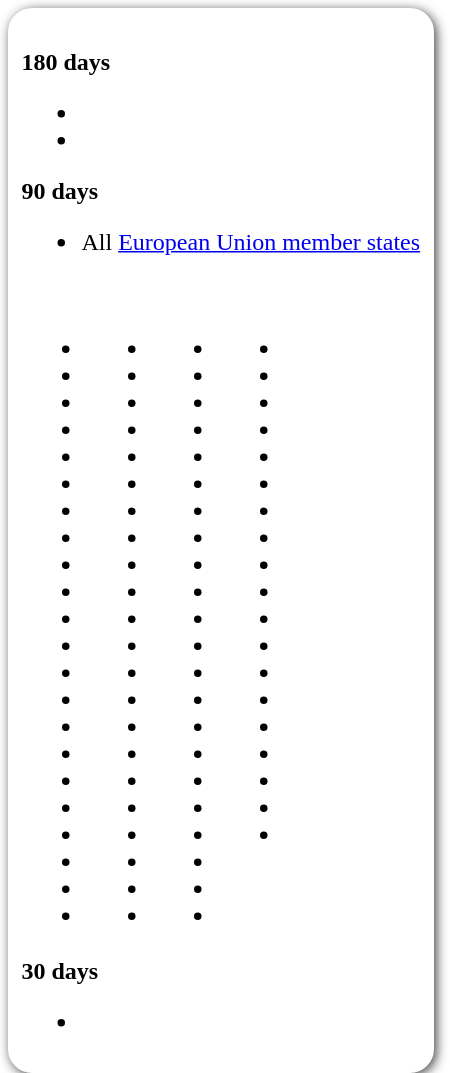<table style=" border-radius:1em; box-shadow: 0.1em 0.1em 0.5em rgba(0,0,0,0.75); background-color: white; border: 1px solid white; padding: 5px;">
<tr style="vertical-align:top;">
<td><br><strong>180 days</strong><ul><li></li><li> </li></ul><strong>90 days</strong><ul><li> All <a href='#'>European Union member states</a></li></ul><table>
<tr>
<td><br><ul><li></li><li></li><li></li><li></li><li></li><li></li><li></li><li></li><li></li><li></li><li></li><li></li><li></li><li></li><li></li><li></li><li></li><li></li><li></li><li></li><li></li><li></li></ul></td>
<td valign=top><br><ul><li></li><li></li><li></li><li></li><li></li><li></li><li></li><li></li><li></li><li></li><li></li><li></li><li></li><li></li><li></li><li></li><li></li><li></li><li></li><li></li><li></li><li></li></ul></td>
<td valign=top><br><ul><li></li><li></li><li></li><li></li><li></li><li></li><li></li><li></li><li></li><li></li><li></li><li></li><li></li><li></li><li></li><li></li><li></li><li></li><li></li><li></li><li></li><li></li></ul></td>
<td valign=top><br><ul><li></li><li></li><li></li><li></li><li></li><li> </li><li></li><li></li><li></li><li></li><li></li><li></li><li></li><li></li><li></li><li></li><li></li><li></li><li></li></ul></td>
<td></td>
</tr>
</table>
<strong>30 days</strong><ul><li></li></ul></td>
</tr>
</table>
